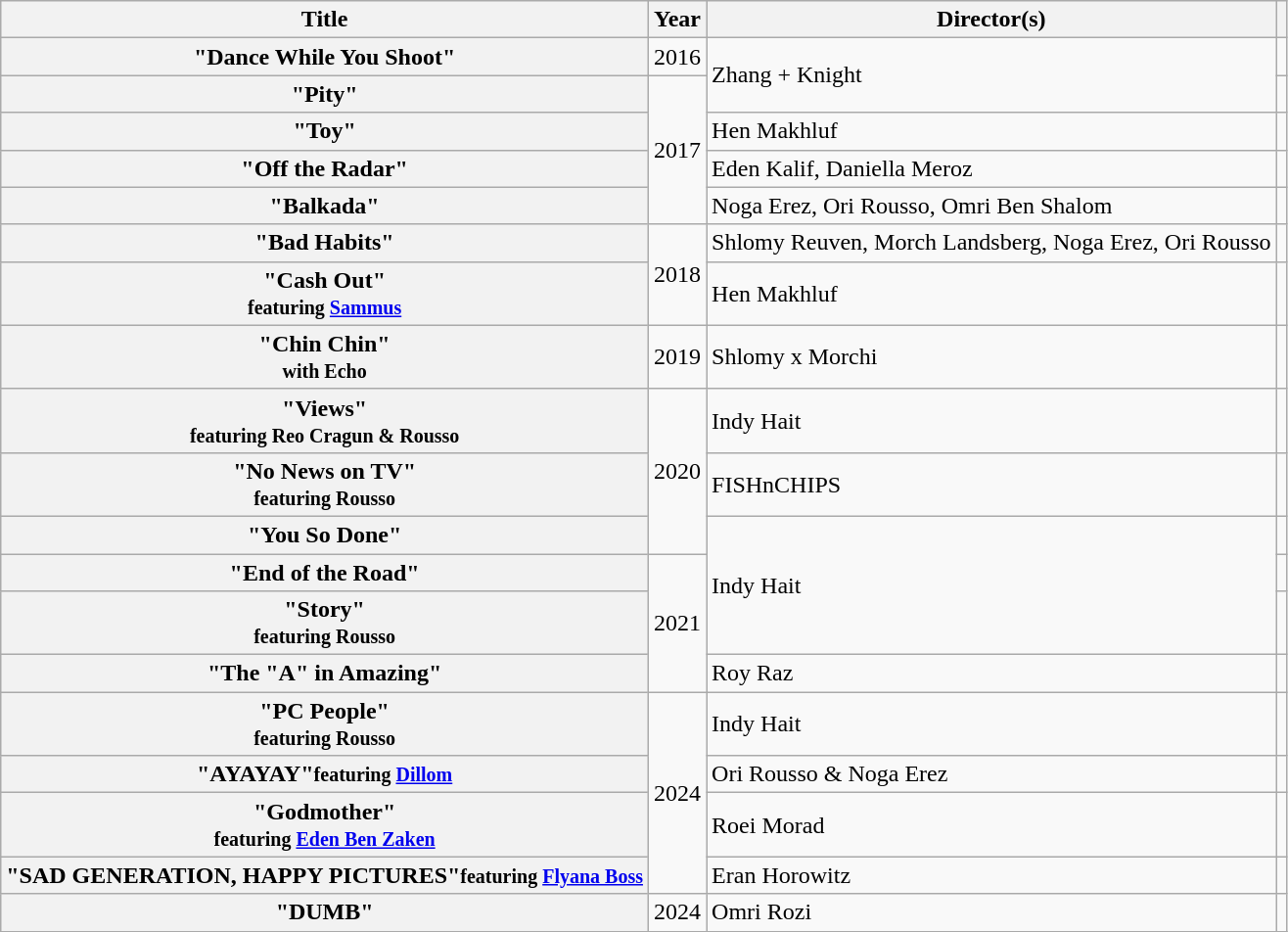<table class="wikitable plainrowheaders">
<tr>
<th scope="col">Title</th>
<th scope="col">Year</th>
<th scope="col">Director(s)</th>
<th></th>
</tr>
<tr>
<th scope="row">"Dance While You Shoot"</th>
<td>2016</td>
<td rowspan="2">Zhang + Knight</td>
<td style="text-align:center;"></td>
</tr>
<tr>
<th scope="row">"Pity"</th>
<td rowspan="4">2017</td>
<td style="text-align:center;"></td>
</tr>
<tr>
<th scope="row">"Toy"</th>
<td>Hen Makhluf</td>
<td style="text-align:center;"></td>
</tr>
<tr>
<th scope="row">"Off the Radar"</th>
<td>Eden Kalif, Daniella Meroz</td>
<td style="text-align:center;"></td>
</tr>
<tr>
<th scope="row">"Balkada"</th>
<td>Noga Erez, Ori Rousso, Omri Ben Shalom</td>
<td style="text-align:center;"></td>
</tr>
<tr>
<th scope="row">"Bad Habits"</th>
<td rowspan="2">2018</td>
<td>Shlomy Reuven, Morch Landsberg, Noga Erez, Ori Rousso</td>
<td style="text-align:center;"></td>
</tr>
<tr>
<th scope="row">"Cash Out"<br><small>featuring <a href='#'>Sammus</a></small></th>
<td>Hen Makhluf</td>
<td style="text-align:center;"></td>
</tr>
<tr>
<th scope="row">"Chin Chin"<br><small>with Echo</small></th>
<td>2019</td>
<td>Shlomy x Morchi</td>
<td style="text-align:center;"></td>
</tr>
<tr>
<th scope="row">"Views"<br><small>featuring Reo Cragun & Rousso</small></th>
<td rowspan="3">2020</td>
<td>Indy Hait</td>
<td style="text-align:center;"></td>
</tr>
<tr>
<th scope="row">"No News on TV"<br><small>featuring Rousso</small></th>
<td>FISHnCHIPS</td>
<td style="text-align:center;"></td>
</tr>
<tr>
<th scope="row">"You So Done"</th>
<td rowspan="3">Indy Hait</td>
<td style="text-align:center;"></td>
</tr>
<tr>
<th scope="row">"End of the Road"</th>
<td rowspan="3">2021</td>
<td style="text-align:center;"></td>
</tr>
<tr>
<th scope="row">"Story"<br><small>featuring Rousso</small></th>
<td style="text-align:center;"></td>
</tr>
<tr>
<th scope="row">"The "A" in Amazing"</th>
<td>Roy Raz</td>
<td style="text-align:center;"></td>
</tr>
<tr>
<th scope="row">"PC People"<br><small>featuring Rousso</small></th>
<td rowspan="4">2024</td>
<td>Indy Hait</td>
<td style="text-align:center;"></td>
</tr>
<tr>
<th scope="row">"AYAYAY"<small>featuring <a href='#'>Dillom</a></small></th>
<td>Ori Rousso & Noga Erez</td>
<td style="text-align:center;"></td>
</tr>
<tr>
<th scope="row">"Godmother"<br><small>featuring <a href='#'>Eden Ben Zaken</a></small></th>
<td>Roei Morad</td>
<td style="text-align:center;"></td>
</tr>
<tr>
<th scope="row">"SAD GENERATION, HAPPY PICTURES"<small>featuring <a href='#'>Flyana Boss</a></small></th>
<td>Eran Horowitz</td>
<td style="text-align:center;"></td>
</tr>
<tr>
<th scope="row">"DUMB"</th>
<td rowspan="4">2024</td>
<td>Omri Rozi</td>
<td style="text-align:center;"></td>
</tr>
<tr>
</tr>
</table>
